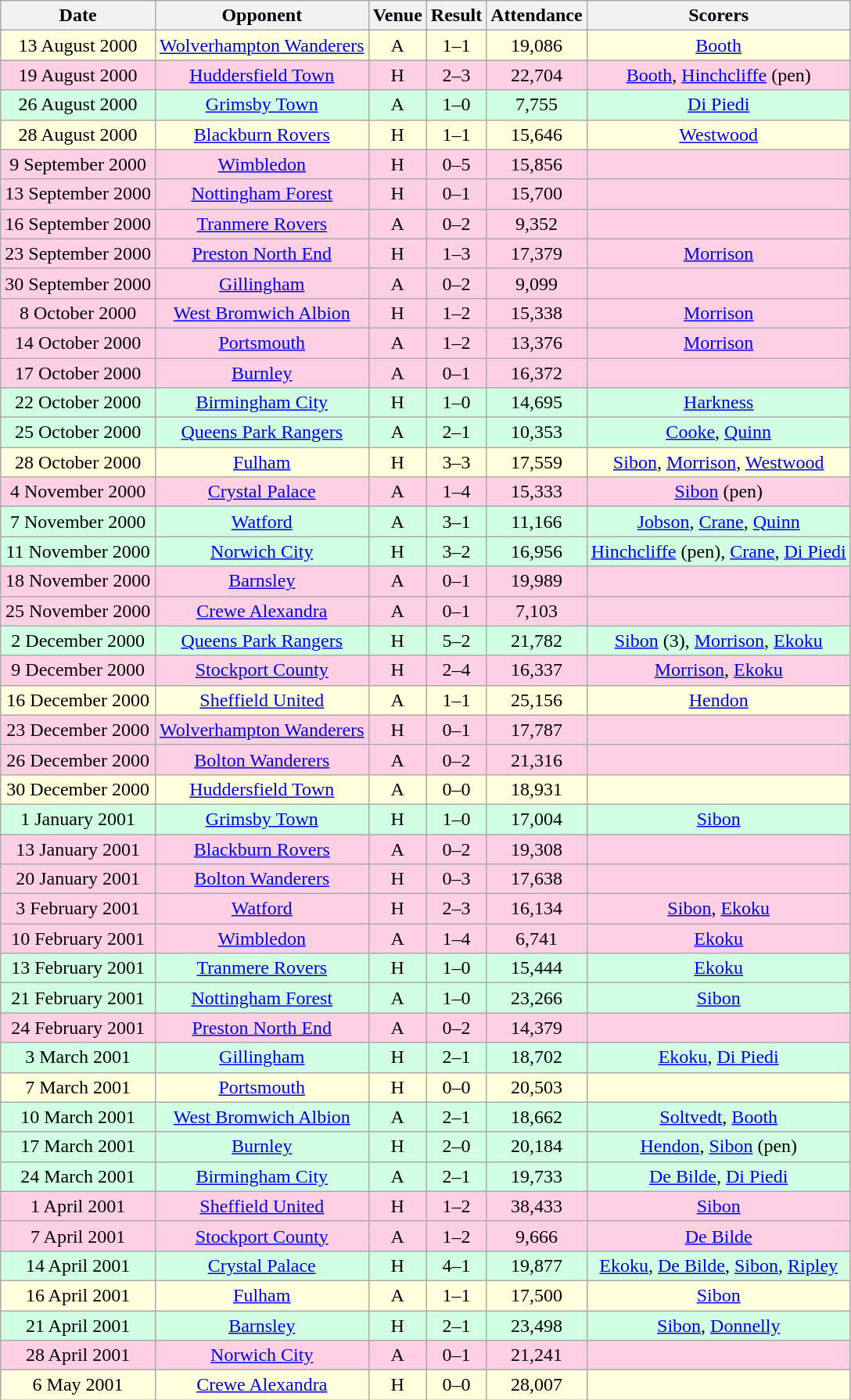<table class="wikitable sortable" style="font-size:100%; text-align:center">
<tr>
<th>Date</th>
<th>Opponent</th>
<th>Venue</th>
<th>Result</th>
<th>Attendance</th>
<th>Scorers</th>
</tr>
<tr style="background-color: #ffffdd;">
<td>13 August 2000</td>
<td><a href='#'>Wolverhampton Wanderers</a></td>
<td>A</td>
<td>1–1</td>
<td>19,086</td>
<td><a href='#'>Booth</a></td>
</tr>
<tr style="background-color: #ffd0e3;">
<td>19 August 2000</td>
<td><a href='#'>Huddersfield Town</a></td>
<td>H</td>
<td>2–3</td>
<td>22,704</td>
<td><a href='#'>Booth</a>, <a href='#'>Hinchcliffe</a> (pen)</td>
</tr>
<tr style="background-color: #d0ffe3;">
<td>26 August 2000</td>
<td><a href='#'>Grimsby Town</a></td>
<td>A</td>
<td>1–0</td>
<td>7,755</td>
<td><a href='#'>Di Piedi</a></td>
</tr>
<tr style="background-color: #ffffdd;">
<td>28 August 2000</td>
<td><a href='#'>Blackburn Rovers</a></td>
<td>H</td>
<td>1–1</td>
<td>15,646</td>
<td><a href='#'>Westwood</a></td>
</tr>
<tr style="background-color: #ffd0e3;">
<td>9 September 2000</td>
<td><a href='#'>Wimbledon</a></td>
<td>H</td>
<td>0–5</td>
<td>15,856</td>
<td></td>
</tr>
<tr style="background-color: #ffd0e3;">
<td>13 September 2000</td>
<td><a href='#'>Nottingham Forest</a></td>
<td>H</td>
<td>0–1</td>
<td>15,700</td>
<td></td>
</tr>
<tr style="background-color: #ffd0e3;">
<td>16 September 2000</td>
<td><a href='#'>Tranmere Rovers</a></td>
<td>A</td>
<td>0–2</td>
<td>9,352</td>
<td></td>
</tr>
<tr style="background-color: #ffd0e3;">
<td>23 September 2000</td>
<td><a href='#'>Preston North End</a></td>
<td>H</td>
<td>1–3</td>
<td>17,379</td>
<td><a href='#'>Morrison</a></td>
</tr>
<tr style="background-color: #ffd0e3;">
<td>30 September 2000</td>
<td><a href='#'>Gillingham</a></td>
<td>A</td>
<td>0–2</td>
<td>9,099</td>
<td></td>
</tr>
<tr style="background-color: #ffd0e3;">
<td>8 October 2000</td>
<td><a href='#'>West Bromwich Albion</a></td>
<td>H</td>
<td>1–2</td>
<td>15,338</td>
<td><a href='#'>Morrison</a></td>
</tr>
<tr style="background-color: #ffd0e3;">
<td>14 October 2000</td>
<td><a href='#'>Portsmouth</a></td>
<td>A</td>
<td>1–2</td>
<td>13,376</td>
<td><a href='#'>Morrison</a></td>
</tr>
<tr style="background-color: #ffd0e3;">
<td>17 October 2000</td>
<td><a href='#'>Burnley</a></td>
<td>A</td>
<td>0–1</td>
<td>16,372</td>
<td></td>
</tr>
<tr style="background-color: #d0ffe3;">
<td>22 October 2000</td>
<td><a href='#'>Birmingham City</a></td>
<td>H</td>
<td>1–0</td>
<td>14,695</td>
<td><a href='#'>Harkness</a></td>
</tr>
<tr style="background-color: #d0ffe3;">
<td>25 October 2000</td>
<td><a href='#'>Queens Park Rangers</a></td>
<td>A</td>
<td>2–1</td>
<td>10,353</td>
<td><a href='#'>Cooke</a>, <a href='#'>Quinn</a></td>
</tr>
<tr style="background-color: #ffffdd;">
<td>28 October 2000</td>
<td><a href='#'>Fulham</a></td>
<td>H</td>
<td>3–3</td>
<td>17,559</td>
<td><a href='#'>Sibon</a>, <a href='#'>Morrison</a>, <a href='#'>Westwood</a></td>
</tr>
<tr style="background-color: #ffd0e3;">
<td>4 November 2000</td>
<td><a href='#'>Crystal Palace</a></td>
<td>A</td>
<td>1–4</td>
<td>15,333</td>
<td><a href='#'>Sibon</a> (pen)</td>
</tr>
<tr style="background-color: #d0ffe3;">
<td>7 November 2000</td>
<td><a href='#'>Watford</a></td>
<td>A</td>
<td>3–1</td>
<td>11,166</td>
<td><a href='#'>Jobson</a>, <a href='#'>Crane</a>, <a href='#'>Quinn</a></td>
</tr>
<tr style="background-color: #d0ffe3;">
<td>11 November 2000</td>
<td><a href='#'>Norwich City</a></td>
<td>H</td>
<td>3–2</td>
<td>16,956</td>
<td><a href='#'>Hinchcliffe</a> (pen), <a href='#'>Crane</a>, <a href='#'>Di Piedi</a></td>
</tr>
<tr style="background-color: #ffd0e3;">
<td>18 November 2000</td>
<td><a href='#'>Barnsley</a></td>
<td>A</td>
<td>0–1</td>
<td>19,989</td>
<td></td>
</tr>
<tr style="background-color: #ffd0e3;">
<td>25 November 2000</td>
<td><a href='#'>Crewe Alexandra</a></td>
<td>A</td>
<td>0–1</td>
<td>7,103</td>
<td></td>
</tr>
<tr style="background-color: #d0ffe3;">
<td>2 December 2000</td>
<td><a href='#'>Queens Park Rangers</a></td>
<td>H</td>
<td>5–2</td>
<td>21,782</td>
<td><a href='#'>Sibon</a> (3), <a href='#'>Morrison</a>, <a href='#'>Ekoku</a></td>
</tr>
<tr style="background-color: #ffd0e3;">
<td>9 December 2000</td>
<td><a href='#'>Stockport County</a></td>
<td>H</td>
<td>2–4</td>
<td>16,337</td>
<td><a href='#'>Morrison</a>, <a href='#'>Ekoku</a></td>
</tr>
<tr style="background-color: #ffffdd;">
<td>16 December 2000</td>
<td><a href='#'>Sheffield United</a></td>
<td>A</td>
<td>1–1</td>
<td>25,156</td>
<td><a href='#'>Hendon</a></td>
</tr>
<tr style="background-color: #ffd0e3;">
<td>23 December 2000</td>
<td><a href='#'>Wolverhampton Wanderers</a></td>
<td>H</td>
<td>0–1</td>
<td>17,787</td>
<td></td>
</tr>
<tr style="background-color: #ffd0e3;">
<td>26 December 2000</td>
<td><a href='#'>Bolton Wanderers</a></td>
<td>A</td>
<td>0–2</td>
<td>21,316</td>
<td></td>
</tr>
<tr style="background-color: #ffffdd;">
<td>30 December 2000</td>
<td><a href='#'>Huddersfield Town</a></td>
<td>A</td>
<td>0–0</td>
<td>18,931</td>
<td></td>
</tr>
<tr style="background-color: #d0ffe3;">
<td>1 January 2001</td>
<td><a href='#'>Grimsby Town</a></td>
<td>H</td>
<td>1–0</td>
<td>17,004</td>
<td><a href='#'>Sibon</a></td>
</tr>
<tr style="background-color: #ffd0e3;">
<td>13 January 2001</td>
<td><a href='#'>Blackburn Rovers</a></td>
<td>A</td>
<td>0–2</td>
<td>19,308</td>
<td></td>
</tr>
<tr style="background-color: #ffd0e3;">
<td>20 January 2001</td>
<td><a href='#'>Bolton Wanderers</a></td>
<td>H</td>
<td>0–3</td>
<td>17,638</td>
<td></td>
</tr>
<tr style="background-color: #ffd0e3;">
<td>3 February 2001</td>
<td><a href='#'>Watford</a></td>
<td>H</td>
<td>2–3</td>
<td>16,134</td>
<td><a href='#'>Sibon</a>, <a href='#'>Ekoku</a></td>
</tr>
<tr style="background-color: #ffd0e3;">
<td>10 February 2001</td>
<td><a href='#'>Wimbledon</a></td>
<td>A</td>
<td>1–4</td>
<td>6,741</td>
<td><a href='#'>Ekoku</a></td>
</tr>
<tr style="background-color: #d0ffe3;">
<td>13 February 2001</td>
<td><a href='#'>Tranmere Rovers</a></td>
<td>H</td>
<td>1–0</td>
<td>15,444</td>
<td><a href='#'>Ekoku</a></td>
</tr>
<tr style="background-color: #d0ffe3;">
<td>21 February 2001</td>
<td><a href='#'>Nottingham Forest</a></td>
<td>A</td>
<td>1–0</td>
<td>23,266</td>
<td><a href='#'>Sibon</a></td>
</tr>
<tr style="background-color: #ffd0e3;">
<td>24 February 2001</td>
<td><a href='#'>Preston North End</a></td>
<td>A</td>
<td>0–2</td>
<td>14,379</td>
<td></td>
</tr>
<tr style="background-color: #d0ffe3;">
<td>3 March 2001</td>
<td><a href='#'>Gillingham</a></td>
<td>H</td>
<td>2–1</td>
<td>18,702</td>
<td><a href='#'>Ekoku</a>, <a href='#'>Di Piedi</a></td>
</tr>
<tr style="background-color: #ffffdd;">
<td>7 March 2001</td>
<td><a href='#'>Portsmouth</a></td>
<td>H</td>
<td>0–0</td>
<td>20,503</td>
<td></td>
</tr>
<tr style="background-color: #d0ffe3;">
<td>10 March 2001</td>
<td><a href='#'>West Bromwich Albion</a></td>
<td>A</td>
<td>2–1</td>
<td>18,662</td>
<td><a href='#'>Soltvedt</a>, <a href='#'>Booth</a></td>
</tr>
<tr style="background-color: #d0ffe3;">
<td>17 March 2001</td>
<td><a href='#'>Burnley</a></td>
<td>H</td>
<td>2–0</td>
<td>20,184</td>
<td><a href='#'>Hendon</a>, <a href='#'>Sibon</a> (pen)</td>
</tr>
<tr style="background-color: #d0ffe3;">
<td>24 March 2001</td>
<td><a href='#'>Birmingham City</a></td>
<td>A</td>
<td>2–1</td>
<td>19,733</td>
<td><a href='#'>De Bilde</a>, <a href='#'>Di Piedi</a></td>
</tr>
<tr style="background-color: #ffd0e3;">
<td>1 April 2001</td>
<td><a href='#'>Sheffield United</a></td>
<td>H</td>
<td>1–2</td>
<td>38,433</td>
<td><a href='#'>Sibon</a></td>
</tr>
<tr style="background-color: #ffd0e3;">
<td>7 April 2001</td>
<td><a href='#'>Stockport County</a></td>
<td>A</td>
<td>1–2</td>
<td>9,666</td>
<td><a href='#'>De Bilde</a></td>
</tr>
<tr style="background-color: #d0ffe3;">
<td>14 April 2001</td>
<td><a href='#'>Crystal Palace</a></td>
<td>H</td>
<td>4–1</td>
<td>19,877</td>
<td><a href='#'>Ekoku</a>, <a href='#'>De Bilde</a>, <a href='#'>Sibon</a>, <a href='#'>Ripley</a></td>
</tr>
<tr style="background-color: #ffffdd;">
<td>16 April 2001</td>
<td><a href='#'>Fulham</a></td>
<td>A</td>
<td>1–1</td>
<td>17,500</td>
<td><a href='#'>Sibon</a></td>
</tr>
<tr style="background-color: #d0ffe3;">
<td>21 April 2001</td>
<td><a href='#'>Barnsley</a></td>
<td>H</td>
<td>2–1</td>
<td>23,498</td>
<td><a href='#'>Sibon</a>, <a href='#'>Donnelly</a></td>
</tr>
<tr style="background-color: #ffd0e3;">
<td>28 April 2001</td>
<td><a href='#'>Norwich City</a></td>
<td>A</td>
<td>0–1</td>
<td>21,241</td>
<td></td>
</tr>
<tr style="background-color: #ffffdd;">
<td>6 May 2001</td>
<td><a href='#'>Crewe Alexandra</a></td>
<td>H</td>
<td>0–0</td>
<td>28,007</td>
<td></td>
</tr>
</table>
